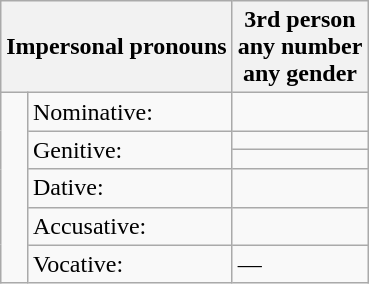<table class="wikitable">
<tr>
<th colspan="2"><strong>Impersonal pronouns</strong></th>
<th>3rd person <br> any number <br> any gender</th>
</tr>
<tr>
<td rowspan="6" style="width:5en"> </td>
<td>Nominative:</td>
<td><em></em></td>
</tr>
<tr>
<td rowspan="2">Genitive:</td>
<td><em></em></td>
</tr>
<tr>
<td><em></em></td>
</tr>
<tr>
<td>Dative:</td>
<td><em></em></td>
</tr>
<tr>
<td>Accusative:</td>
<td><em></em></td>
</tr>
<tr>
<td>Vocative:</td>
<td>—</td>
</tr>
</table>
